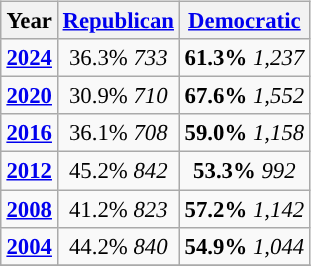<table class="wikitable" style="float:right; margin: 1em 1em 1em 0; font-size: 95%;">
<tr>
<th>Year</th>
<th><a href='#'>Republican</a></th>
<th><a href='#'>Democratic</a></th>
</tr>
<tr>
<td style="text-align:center; "><strong><a href='#'>2024</a></strong></td>
<td style="text-align:center; ">36.3% <em>733</em></td>
<td style="text-align:center; "><strong>61.3%</strong> <em>1,237</em></td>
</tr>
<tr>
<td style="text-align:center; "><strong><a href='#'>2020</a></strong></td>
<td style="text-align:center; ">30.9% <em>710</em></td>
<td style="text-align:center; "><strong>67.6%</strong>  <em>1,552</em></td>
</tr>
<tr>
<td style="text-align:center; "><strong><a href='#'>2016</a></strong></td>
<td style="text-align:center; ">36.1% <em>708</em></td>
<td style="text-align:center; "><strong>59.0%</strong>  <em>1,158</em></td>
</tr>
<tr>
<td style="text-align:center; "><strong><a href='#'>2012</a></strong></td>
<td style="text-align:center; ">45.2% <em>842</em></td>
<td style="text-align:center; "><strong>53.3%</strong>  <em>992</em></td>
</tr>
<tr>
<td style="text-align:center; "><strong><a href='#'>2008</a></strong></td>
<td style="text-align:center; ">41.2% <em>823</em></td>
<td style="text-align:center; "><strong>57.2%</strong>  <em>1,142</em></td>
</tr>
<tr>
<td style="text-align:center; "><strong><a href='#'>2004</a></strong></td>
<td style="text-align:center; ">44.2% <em>840</em></td>
<td style="text-align:center; "><strong>54.9%</strong> <em>1,044</em></td>
</tr>
<tr>
</tr>
</table>
